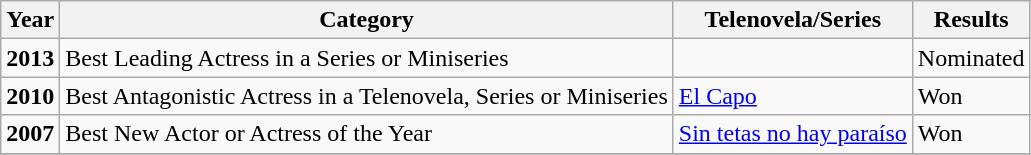<table class="wikitable">
<tr>
<th><strong>Year</strong></th>
<th><strong>Category</strong></th>
<th><strong>Telenovela/Series</strong></th>
<th>Results</th>
</tr>
<tr>
<td><strong>2013</strong></td>
<td>Best Leading Actress in a Series or Miniseries</td>
<td><em></em></td>
<td>Nominated</td>
</tr>
<tr>
<td><strong>2010</strong></td>
<td>Best Antagonistic Actress in a Telenovela, Series or Miniseries</td>
<td><a href='#'>El Capo</a></td>
<td>Won</td>
</tr>
<tr>
<td><strong>2007</strong></td>
<td>Best New Actor or Actress of the Year</td>
<td><a href='#'>Sin tetas no hay paraíso</a></td>
<td>Won</td>
</tr>
<tr>
</tr>
</table>
